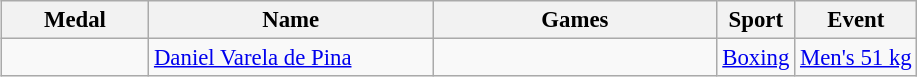<table>
<tr>
<td width="78%" align="left" valign="top"><br><table class="wikitable sortable" style="font-size: 95%;">
<tr>
<th style="width:6em">Medal</th>
<th style="width:12em">Name</th>
<th style="width:12em">Games</th>
<th>Sport</th>
<th>Event</th>
</tr>
<tr>
<td></td>
<td><a href='#'>Daniel Varela de Pina</a></td>
<td></td>
<td> <a href='#'>Boxing</a></td>
<td><a href='#'>Men's 51 kg</a></td>
</tr>
</table>
</td>
</tr>
</table>
